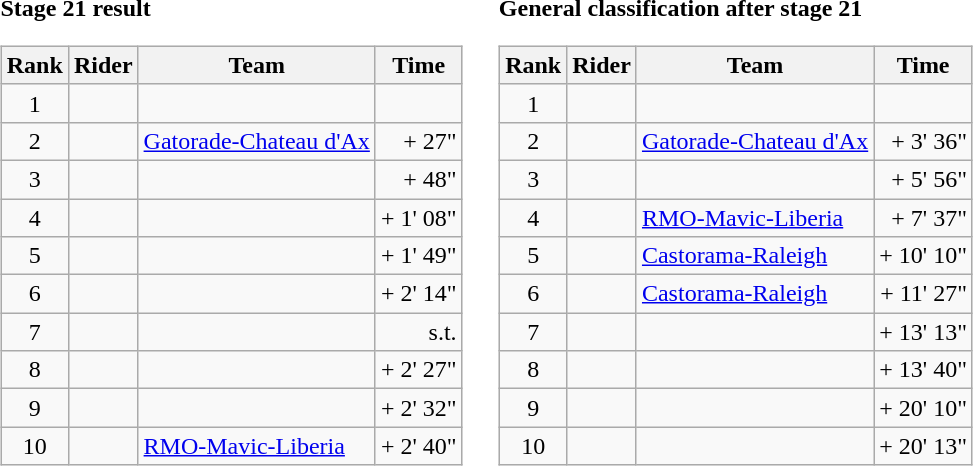<table>
<tr>
<td><strong>Stage 21 result</strong><br><table class="wikitable">
<tr>
<th scope="col">Rank</th>
<th scope="col">Rider</th>
<th scope="col">Team</th>
<th scope="col">Time</th>
</tr>
<tr>
<td style="text-align:center;">1</td>
<td> </td>
<td></td>
<td style="text-align:right;"></td>
</tr>
<tr>
<td style="text-align:center;">2</td>
<td></td>
<td><a href='#'>Gatorade-Chateau d'Ax</a></td>
<td style="text-align:right;">+ 27"</td>
</tr>
<tr>
<td style="text-align:center;">3</td>
<td></td>
<td></td>
<td style="text-align:right;">+ 48"</td>
</tr>
<tr>
<td style="text-align:center;">4</td>
<td></td>
<td></td>
<td style="text-align:right;">+ 1' 08"</td>
</tr>
<tr>
<td style="text-align:center;">5</td>
<td></td>
<td></td>
<td style="text-align:right;">+ 1' 49"</td>
</tr>
<tr>
<td style="text-align:center;">6</td>
<td></td>
<td></td>
<td style="text-align:right;">+ 2' 14"</td>
</tr>
<tr>
<td style="text-align:center;">7</td>
<td></td>
<td></td>
<td style="text-align:right;">s.t.</td>
</tr>
<tr>
<td style="text-align:center;">8</td>
<td></td>
<td></td>
<td style="text-align:right;">+ 2' 27"</td>
</tr>
<tr>
<td style="text-align:center;">9</td>
<td></td>
<td></td>
<td style="text-align:right;">+ 2' 32"</td>
</tr>
<tr>
<td style="text-align:center;">10</td>
<td></td>
<td><a href='#'>RMO-Mavic-Liberia</a></td>
<td style="text-align:right;">+ 2' 40"</td>
</tr>
</table>
</td>
<td></td>
<td><strong>General classification after stage 21</strong><br><table class="wikitable">
<tr>
<th scope="col">Rank</th>
<th scope="col">Rider</th>
<th scope="col">Team</th>
<th scope="col">Time</th>
</tr>
<tr>
<td style="text-align:center;">1</td>
<td> </td>
<td></td>
<td style="text-align:right;"></td>
</tr>
<tr>
<td style="text-align:center;">2</td>
<td></td>
<td><a href='#'>Gatorade-Chateau d'Ax</a></td>
<td style="text-align:right;">+ 3' 36"</td>
</tr>
<tr>
<td style="text-align:center;">3</td>
<td></td>
<td></td>
<td style="text-align:right;">+ 5' 56"</td>
</tr>
<tr>
<td style="text-align:center;">4</td>
<td></td>
<td><a href='#'>RMO-Mavic-Liberia</a></td>
<td style="text-align:right;">+ 7' 37"</td>
</tr>
<tr>
<td style="text-align:center;">5</td>
<td></td>
<td><a href='#'>Castorama-Raleigh</a></td>
<td style="text-align:right;">+ 10' 10"</td>
</tr>
<tr>
<td style="text-align:center;">6</td>
<td></td>
<td><a href='#'>Castorama-Raleigh</a></td>
<td style="text-align:right;">+ 11' 27"</td>
</tr>
<tr>
<td style="text-align:center;">7</td>
<td></td>
<td></td>
<td style="text-align:right;">+ 13' 13"</td>
</tr>
<tr>
<td style="text-align:center;">8</td>
<td></td>
<td></td>
<td style="text-align:right;">+ 13' 40"</td>
</tr>
<tr>
<td style="text-align:center;">9</td>
<td></td>
<td></td>
<td style="text-align:right;">+ 20' 10"</td>
</tr>
<tr>
<td style="text-align:center;">10</td>
<td></td>
<td></td>
<td style="text-align:right;">+ 20' 13"</td>
</tr>
</table>
</td>
</tr>
</table>
